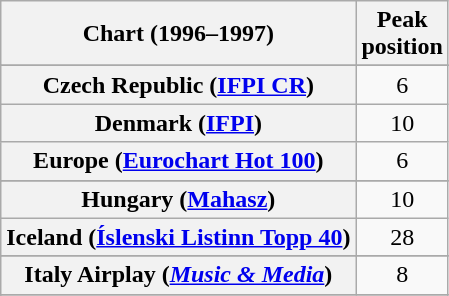<table class="wikitable sortable plainrowheaders" style="text-align:center">
<tr>
<th scope="col">Chart (1996–1997)</th>
<th scope="col">Peak<br>position</th>
</tr>
<tr>
</tr>
<tr>
</tr>
<tr>
</tr>
<tr>
</tr>
<tr>
</tr>
<tr>
</tr>
<tr>
<th scope="row">Czech Republic (<a href='#'>IFPI CR</a>)</th>
<td>6</td>
</tr>
<tr>
<th scope="row">Denmark (<a href='#'>IFPI</a>)</th>
<td>10</td>
</tr>
<tr>
<th scope="row">Europe (<a href='#'>Eurochart Hot 100</a>)</th>
<td>6</td>
</tr>
<tr>
</tr>
<tr>
</tr>
<tr>
<th scope="row">Hungary (<a href='#'>Mahasz</a>)</th>
<td>10</td>
</tr>
<tr>
<th scope="row">Iceland (<a href='#'>Íslenski Listinn Topp 40</a>)</th>
<td>28</td>
</tr>
<tr>
</tr>
<tr>
<th scope="row">Italy Airplay (<em><a href='#'>Music & Media</a></em>)</th>
<td>8</td>
</tr>
<tr>
</tr>
<tr>
</tr>
<tr>
</tr>
<tr>
</tr>
<tr>
</tr>
<tr>
</tr>
<tr>
</tr>
<tr>
</tr>
<tr>
</tr>
<tr>
</tr>
<tr>
</tr>
<tr>
</tr>
<tr>
</tr>
<tr>
</tr>
</table>
